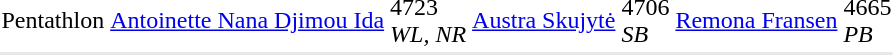<table>
<tr>
<td>Pentathlon <br></td>
<td><a href='#'>Antoinette Nana Djimou Ida</a><br></td>
<td>4723<br><em>WL, NR</em></td>
<td><a href='#'>Austra Skujytė</a><br></td>
<td>4706<br><em>SB</em></td>
<td><a href='#'>Remona Fransen</a><br></td>
<td>4665<br><em>PB</em></td>
</tr>
<tr bgcolor= e8e8e8>
<td colspan=7></td>
</tr>
</table>
